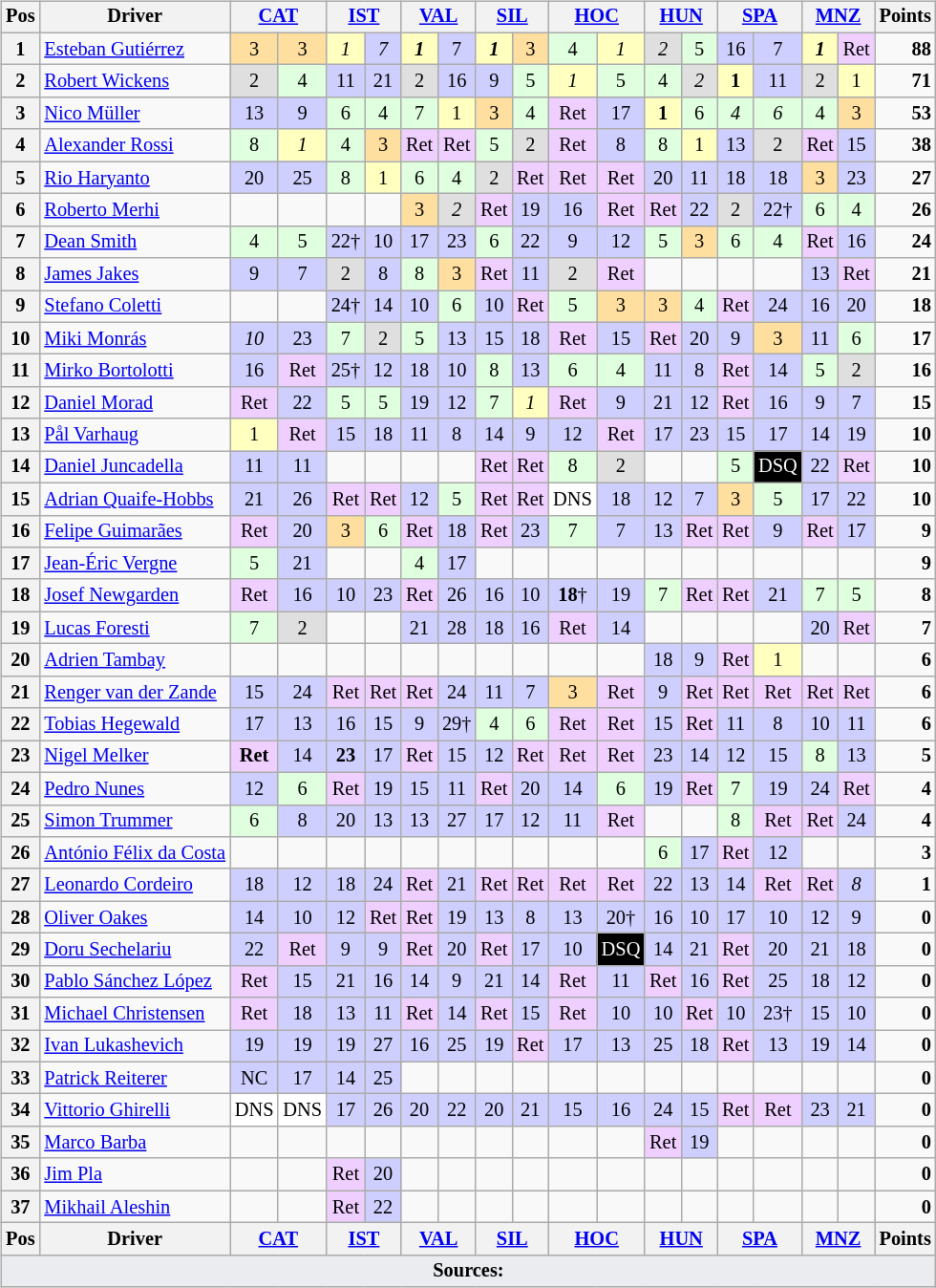<table>
<tr>
<td><br><table class="wikitable" style="font-size: 85%; text-align:center;">
<tr style="background:#f9f9f9" valign="top">
<th valign="middle">Pos</th>
<th valign="middle">Driver</th>
<th colspan=2><a href='#'>CAT</a><br> </th>
<th colspan=2><a href='#'>IST</a><br> </th>
<th colspan=2><a href='#'>VAL</a><br> </th>
<th colspan=2><a href='#'>SIL</a><br> </th>
<th colspan=2><a href='#'>HOC</a><br> </th>
<th colspan=2><a href='#'>HUN</a><br> </th>
<th colspan=2><a href='#'>SPA</a><br> </th>
<th colspan=2><a href='#'>MNZ</a><br> </th>
<th valign="middle">Points</th>
</tr>
<tr>
<th>1</th>
<td align="left"> <a href='#'>Esteban Gutiérrez</a></td>
<td style="background:#ffdf9f;">3</td>
<td style="background:#ffdf9f;">3</td>
<td style="background:#ffffbf;"><em>1</em></td>
<td style="background:#cfcfff;"><em>7</em></td>
<td style="background:#ffffbf;"><strong><em>1</em></strong></td>
<td style="background:#cfcfff;">7</td>
<td style="background:#ffffbf;"><strong><em>1</em></strong></td>
<td style="background:#ffdf9f;">3</td>
<td style="background:#dfffdf;">4</td>
<td style="background:#ffffbf;"><em>1</em></td>
<td style="background:#dfdfdf;"><em>2</em></td>
<td style="background:#dfffdf;">5</td>
<td style="background:#cfcfff;">16</td>
<td style="background:#cfcfff;">7</td>
<td style="background:#ffffbf;"><strong><em>1</em></strong></td>
<td style="background:#efcfff;">Ret</td>
<td align="right"><strong>88</strong></td>
</tr>
<tr>
<th>2</th>
<td align="left"> <a href='#'>Robert Wickens</a></td>
<td style="background:#dfdfdf;">2</td>
<td style="background:#dfffdf;">4</td>
<td style="background:#cfcfff;">11</td>
<td style="background:#cfcfff;">21</td>
<td style="background:#dfdfdf;">2</td>
<td style="background:#cfcfff;">16</td>
<td style="background:#cfcfff;">9</td>
<td style="background:#dfffdf;">5</td>
<td style="background:#ffffbf;"><em>1</em></td>
<td style="background:#dfffdf;">5</td>
<td style="background:#dfffdf;">4</td>
<td style="background:#dfdfdf;"><em>2</em></td>
<td style="background:#ffffbf;"><strong>1</strong></td>
<td style="background:#cfcfff;">11</td>
<td style="background:#dfdfdf;">2</td>
<td style="background:#ffffbf;">1</td>
<td align="right"><strong>71</strong></td>
</tr>
<tr>
<th>3</th>
<td align="left"> <a href='#'>Nico Müller</a></td>
<td style="background:#cfcfff;">13</td>
<td style="background:#cfcfff;">9</td>
<td style="background:#dfffdf;">6</td>
<td style="background:#dfffdf;">4</td>
<td style="background:#dfffdf;">7</td>
<td style="background:#ffffbf;">1</td>
<td style="background:#ffdf9f;">3</td>
<td style="background:#dfffdf;">4</td>
<td style="background:#efcfff;">Ret</td>
<td style="background:#cfcfff;">17</td>
<td style="background:#ffffbf;"><strong>1</strong></td>
<td style="background:#dfffdf;">6</td>
<td style="background:#dfffdf;"><em>4</em></td>
<td style="background:#dfffdf;"><em>6</em></td>
<td style="background:#dfffdf;">4</td>
<td style="background:#ffdf9f;">3</td>
<td align="right"><strong>53</strong></td>
</tr>
<tr>
<th>4</th>
<td align="left"> <a href='#'>Alexander Rossi</a></td>
<td style="background:#dfffdf;">8</td>
<td style="background:#ffffbf;"><em>1</em></td>
<td style="background:#dfffdf;">4</td>
<td style="background:#ffdf9f;">3</td>
<td style="background:#efcfff;">Ret</td>
<td style="background:#efcfff;">Ret</td>
<td style="background:#dfffdf;">5</td>
<td style="background:#dfdfdf;">2</td>
<td style="background:#efcfff;">Ret</td>
<td style="background:#cfcfff;">8</td>
<td style="background:#dfffdf;">8</td>
<td style="background:#ffffbf;">1</td>
<td style="background:#cfcfff;">13</td>
<td style="background:#dfdfdf;">2</td>
<td style="background:#efcfff;">Ret</td>
<td style="background:#cfcfff;">15</td>
<td align="right"><strong>38</strong></td>
</tr>
<tr>
<th>5</th>
<td align="left"> <a href='#'>Rio Haryanto</a></td>
<td style="background:#cfcfff;">20</td>
<td style="background:#cfcfff;">25</td>
<td style="background:#dfffdf;">8</td>
<td style="background:#ffffbf;">1</td>
<td style="background:#dfffdf;">6</td>
<td style="background:#dfffdf;">4</td>
<td style="background:#dfdfdf;">2</td>
<td style="background:#efcfff;">Ret</td>
<td style="background:#efcfff;">Ret</td>
<td style="background:#efcfff;">Ret</td>
<td style="background:#cfcfff;">20</td>
<td style="background:#cfcfff;">11</td>
<td style="background:#cfcfff;">18</td>
<td style="background:#cfcfff;">18</td>
<td style="background:#ffdf9f;">3</td>
<td style="background:#cfcfff;">23</td>
<td align="right"><strong>27</strong></td>
</tr>
<tr>
<th>6</th>
<td align="left"> <a href='#'>Roberto Merhi</a></td>
<td></td>
<td></td>
<td></td>
<td></td>
<td style="background:#ffdf9f;">3</td>
<td style="background:#dfdfdf;"><em>2</em></td>
<td style="background:#efcfff;">Ret</td>
<td style="background:#cfcfff;">19</td>
<td style="background:#cfcfff;">16</td>
<td style="background:#efcfff;">Ret</td>
<td style="background:#efcfff;">Ret</td>
<td style="background:#cfcfff;">22</td>
<td style="background:#dfdfdf;">2</td>
<td style="background:#cfcfff;">22†</td>
<td style="background:#dfffdf;">6</td>
<td style="background:#dfffdf;">4</td>
<td align="right"><strong>26</strong></td>
</tr>
<tr>
<th>7</th>
<td align="left"> <a href='#'>Dean Smith</a></td>
<td style="background:#dfffdf;">4</td>
<td style="background:#dfffdf;">5</td>
<td style="background:#cfcfff;">22†</td>
<td style="background:#cfcfff;">10</td>
<td style="background:#cfcfff;">17</td>
<td style="background:#cfcfff;">23</td>
<td style="background:#dfffdf;">6</td>
<td style="background:#cfcfff;">22</td>
<td style="background:#cfcfff;">9</td>
<td style="background:#cfcfff;">12</td>
<td style="background:#dfffdf;">5</td>
<td style="background:#ffdf9f;">3</td>
<td style="background:#dfffdf;">6</td>
<td style="background:#dfffdf;">4</td>
<td style="background:#efcfff;">Ret</td>
<td style="background:#cfcfff;">16</td>
<td align="right"><strong>24</strong></td>
</tr>
<tr>
<th>8</th>
<td align="left"> <a href='#'>James Jakes</a></td>
<td style="background:#cfcfff;">9</td>
<td style="background:#cfcfff;">7</td>
<td style="background:#dfdfdf;">2</td>
<td style="background:#cfcfff;">8</td>
<td style="background:#dfffdf;">8</td>
<td style="background:#ffdf9f;">3</td>
<td style="background:#efcfff;">Ret</td>
<td style="background:#cfcfff;">11</td>
<td style="background:#dfdfdf;">2</td>
<td style="background:#efcfff;">Ret</td>
<td></td>
<td></td>
<td></td>
<td></td>
<td style="background:#cfcfff;">13</td>
<td style="background:#efcfff;">Ret</td>
<td align="right"><strong>21</strong></td>
</tr>
<tr>
<th>9</th>
<td align="left"> <a href='#'>Stefano Coletti</a></td>
<td></td>
<td></td>
<td style="background:#cfcfff;">24†</td>
<td style="background:#cfcfff;">14</td>
<td style="background:#cfcfff;">10</td>
<td style="background:#dfffdf;">6</td>
<td style="background:#cfcfff;">10</td>
<td style="background:#efcfff;">Ret</td>
<td style="background:#dfffdf;">5</td>
<td style="background:#ffdf9f;">3</td>
<td style="background:#ffdf9f;">3</td>
<td style="background:#dfffdf;">4</td>
<td style="background:#efcfff;">Ret</td>
<td style="background:#cfcfff;">24</td>
<td style="background:#cfcfff;">16</td>
<td style="background:#cfcfff;">20</td>
<td align="right"><strong>18</strong></td>
</tr>
<tr>
<th>10</th>
<td align="left"> <a href='#'>Miki Monrás</a></td>
<td style="background:#cfcfff;"><em>10</em></td>
<td style="background:#cfcfff;">23</td>
<td style="background:#dfffdf;">7</td>
<td style="background:#dfdfdf;">2</td>
<td style="background:#dfffdf;">5</td>
<td style="background:#cfcfff;">13</td>
<td style="background:#cfcfff;">15</td>
<td style="background:#cfcfff;">18</td>
<td style="background:#efcfff;">Ret</td>
<td style="background:#cfcfff;">15</td>
<td style="background:#efcfff;">Ret</td>
<td style="background:#cfcfff;">20</td>
<td style="background:#cfcfff;">9</td>
<td style="background:#ffdf9f;">3</td>
<td style="background:#cfcfff;">11</td>
<td style="background:#dfffdf;">6</td>
<td align="right"><strong>17</strong></td>
</tr>
<tr>
<th>11</th>
<td align="left"> <a href='#'>Mirko Bortolotti</a></td>
<td style="background:#cfcfff;">16</td>
<td style="background:#efcfff;">Ret</td>
<td style="background:#cfcfff;">25†</td>
<td style="background:#cfcfff;">12</td>
<td style="background:#cfcfff;">18</td>
<td style="background:#cfcfff;">10</td>
<td style="background:#dfffdf;">8</td>
<td style="background:#cfcfff;">13</td>
<td style="background:#dfffdf;">6</td>
<td style="background:#dfffdf;">4</td>
<td style="background:#cfcfff;">11</td>
<td style="background:#cfcfff;">8</td>
<td style="background:#efcfff;">Ret</td>
<td style="background:#cfcfff;">14</td>
<td style="background:#dfffdf;">5</td>
<td style="background:#dfdfdf;">2</td>
<td align="right"><strong>16</strong></td>
</tr>
<tr>
<th>12</th>
<td align="left"> <a href='#'>Daniel Morad</a></td>
<td style="background:#efcfff;">Ret</td>
<td style="background:#cfcfff;">22</td>
<td style="background:#dfffdf;">5</td>
<td style="background:#dfffdf;">5</td>
<td style="background:#cfcfff;">19</td>
<td style="background:#cfcfff;">12</td>
<td style="background:#dfffdf;">7</td>
<td style="background:#ffffbf;"><em>1</em></td>
<td style="background:#efcfff;">Ret</td>
<td style="background:#cfcfff;">9</td>
<td style="background:#cfcfff;">21</td>
<td style="background:#cfcfff;">12</td>
<td style="background:#efcfff;">Ret</td>
<td style="background:#cfcfff;">16</td>
<td style="background:#cfcfff;">9</td>
<td style="background:#cfcfff;">7</td>
<td align="right"><strong>15</strong></td>
</tr>
<tr>
<th>13</th>
<td align="left"> <a href='#'>Pål Varhaug</a></td>
<td style="background:#ffffbf;">1</td>
<td style="background:#efcfff;">Ret</td>
<td style="background:#cfcfff;">15</td>
<td style="background:#cfcfff;">18</td>
<td style="background:#cfcfff;">11</td>
<td style="background:#cfcfff;">8</td>
<td style="background:#cfcfff;">14</td>
<td style="background:#cfcfff;">9</td>
<td style="background:#cfcfff;">12</td>
<td style="background:#efcfff;">Ret</td>
<td style="background:#cfcfff;">17</td>
<td style="background:#cfcfff;">23</td>
<td style="background:#cfcfff;">15</td>
<td style="background:#cfcfff;">17</td>
<td style="background:#cfcfff;">14</td>
<td style="background:#cfcfff;">19</td>
<td align="right"><strong>10</strong></td>
</tr>
<tr>
<th>14</th>
<td align="left"> <a href='#'>Daniel Juncadella</a></td>
<td style="background:#cfcfff;">11</td>
<td style="background:#cfcfff;">11</td>
<td></td>
<td></td>
<td></td>
<td></td>
<td style="background:#efcfff;">Ret</td>
<td style="background:#efcfff;">Ret</td>
<td style="background:#dfffdf;">8</td>
<td style="background:#dfdfdf;">2</td>
<td></td>
<td></td>
<td style="background:#dfffdf;">5</td>
<td style="background:#000000; color:white">DSQ</td>
<td style="background:#cfcfff;">22</td>
<td style="background:#efcfff;">Ret</td>
<td align="right"><strong>10</strong></td>
</tr>
<tr>
<th>15</th>
<td align="left"> <a href='#'>Adrian Quaife-Hobbs</a></td>
<td style="background:#cfcfff;">21</td>
<td style="background:#cfcfff;">26</td>
<td style="background:#efcfff;">Ret</td>
<td style="background:#efcfff;">Ret</td>
<td style="background:#cfcfff;">12</td>
<td style="background:#dfffdf;">5</td>
<td style="background:#efcfff;">Ret</td>
<td style="background:#efcfff;">Ret</td>
<td style="background:#ffffff;">DNS</td>
<td style="background:#cfcfff;">18</td>
<td style="background:#cfcfff;">12</td>
<td style="background:#cfcfff;">7</td>
<td style="background:#ffdf9f;">3</td>
<td style="background:#dfffdf;">5</td>
<td style="background:#cfcfff;">17</td>
<td style="background:#cfcfff;">22</td>
<td align="right"><strong>10</strong></td>
</tr>
<tr>
<th>16</th>
<td align="left"> <a href='#'>Felipe Guimarães</a></td>
<td style="background:#efcfff;">Ret</td>
<td style="background:#cfcfff;">20</td>
<td style="background:#ffdf9f;">3</td>
<td style="background:#dfffdf;">6</td>
<td style="background:#efcfff;">Ret</td>
<td style="background:#cfcfff;">18</td>
<td style="background:#efcfff;">Ret</td>
<td style="background:#cfcfff;">23</td>
<td style="background:#dfffdf;">7</td>
<td style="background:#cfcfff;">7</td>
<td style="background:#cfcfff;">13</td>
<td style="background:#efcfff;">Ret</td>
<td style="background:#efcfff;">Ret</td>
<td style="background:#cfcfff;">9</td>
<td style="background:#efcfff;">Ret</td>
<td style="background:#cfcfff;">17</td>
<td align="right"><strong>9</strong></td>
</tr>
<tr>
<th>17</th>
<td align="left"> <a href='#'>Jean-Éric Vergne</a></td>
<td style="background:#dfffdf;">5</td>
<td style="background:#cfcfff;">21</td>
<td></td>
<td></td>
<td style="background:#dfffdf;">4</td>
<td style="background:#cfcfff;">17</td>
<td></td>
<td></td>
<td></td>
<td></td>
<td></td>
<td></td>
<td></td>
<td></td>
<td></td>
<td></td>
<td align="right"><strong>9</strong></td>
</tr>
<tr>
<th>18</th>
<td align="left"> <a href='#'>Josef Newgarden</a></td>
<td style="background:#efcfff;">Ret</td>
<td style="background:#cfcfff;">16</td>
<td style="background:#cfcfff;">10</td>
<td style="background:#cfcfff;">23</td>
<td style="background:#efcfff;">Ret</td>
<td style="background:#cfcfff;">26</td>
<td style="background:#cfcfff;">16</td>
<td style="background:#cfcfff;">10</td>
<td style="background:#cfcfff;"><strong>18</strong>†</td>
<td style="background:#cfcfff;">19</td>
<td style="background:#dfffdf;">7</td>
<td style="background:#efcfff;">Ret</td>
<td style="background:#efcfff;">Ret</td>
<td style="background:#cfcfff;">21</td>
<td style="background:#dfffdf;">7</td>
<td style="background:#dfffdf;">5</td>
<td align="right"><strong>8</strong></td>
</tr>
<tr>
<th>19</th>
<td align="left"> <a href='#'>Lucas Foresti</a></td>
<td style="background:#dfffdf;">7</td>
<td style="background:#dfdfdf;">2</td>
<td></td>
<td></td>
<td style="background:#cfcfff;">21</td>
<td style="background:#cfcfff;">28</td>
<td style="background:#cfcfff;">18</td>
<td style="background:#cfcfff;">16</td>
<td style="background:#efcfff;">Ret</td>
<td style="background:#cfcfff;">14</td>
<td></td>
<td></td>
<td></td>
<td></td>
<td style="background:#cfcfff;">20</td>
<td style="background:#efcfff;">Ret</td>
<td align="right"><strong>7</strong></td>
</tr>
<tr>
<th>20</th>
<td align="left"> <a href='#'>Adrien Tambay</a></td>
<td></td>
<td></td>
<td></td>
<td></td>
<td></td>
<td></td>
<td></td>
<td></td>
<td></td>
<td></td>
<td style="background:#cfcfff;">18</td>
<td style="background:#cfcfff;">9</td>
<td style="background:#efcfff;">Ret</td>
<td style="background:#ffffbf;">1</td>
<td></td>
<td></td>
<td align="right"><strong>6</strong></td>
</tr>
<tr>
<th>21</th>
<td align="left"> <a href='#'>Renger van der Zande</a></td>
<td style="background:#cfcfff;">15</td>
<td style="background:#cfcfff;">24</td>
<td style="background:#efcfff;">Ret</td>
<td style="background:#efcfff;">Ret</td>
<td style="background:#efcfff;">Ret</td>
<td style="background:#cfcfff;">24</td>
<td style="background:#cfcfff;">11</td>
<td style="background:#cfcfff;">7</td>
<td style="background:#ffdf9f;">3</td>
<td style="background:#efcfff;">Ret</td>
<td style="background:#cfcfff;">9</td>
<td style="background:#efcfff;">Ret</td>
<td style="background:#efcfff;">Ret</td>
<td style="background:#efcfff;">Ret</td>
<td style="background:#efcfff;">Ret</td>
<td style="background:#efcfff;">Ret</td>
<td align="right"><strong>6</strong></td>
</tr>
<tr>
<th>22</th>
<td align="left"> <a href='#'>Tobias Hegewald</a></td>
<td style="background:#cfcfff;">17</td>
<td style="background:#cfcfff;">13</td>
<td style="background:#cfcfff;">16</td>
<td style="background:#cfcfff;">15</td>
<td style="background:#cfcfff;">9</td>
<td style="background:#cfcfff;">29†</td>
<td style="background:#dfffdf;">4</td>
<td style="background:#dfffdf;">6</td>
<td style="background:#efcfff;">Ret</td>
<td style="background:#efcfff;">Ret</td>
<td style="background:#cfcfff;">15</td>
<td style="background:#efcfff;">Ret</td>
<td style="background:#cfcfff;">11</td>
<td style="background:#cfcfff;">8</td>
<td style="background:#cfcfff;">10</td>
<td style="background:#cfcfff;">11</td>
<td align="right"><strong>6</strong></td>
</tr>
<tr>
<th>23</th>
<td align="left"> <a href='#'>Nigel Melker</a></td>
<td style="background:#efcfff;"><strong>Ret</strong></td>
<td style="background:#cfcfff;">14</td>
<td style="background:#cfcfff;"><strong>23</strong></td>
<td style="background:#cfcfff;">17</td>
<td style="background:#efcfff;">Ret</td>
<td style="background:#cfcfff;">15</td>
<td style="background:#cfcfff;">12</td>
<td style="background:#efcfff;">Ret</td>
<td style="background:#efcfff;">Ret</td>
<td style="background:#efcfff;">Ret</td>
<td style="background:#cfcfff;">23</td>
<td style="background:#cfcfff;">14</td>
<td style="background:#cfcfff;">12</td>
<td style="background:#cfcfff;">15</td>
<td style="background:#dfffdf;">8</td>
<td style="background:#cfcfff;">13</td>
<td align="right"><strong>5</strong></td>
</tr>
<tr>
<th>24</th>
<td align="left"> <a href='#'>Pedro Nunes</a></td>
<td style="background:#cfcfff;">12</td>
<td style="background:#dfffdf;">6</td>
<td style="background:#efcfff;">Ret</td>
<td style="background:#cfcfff;">19</td>
<td style="background:#cfcfff;">15</td>
<td style="background:#cfcfff;">11</td>
<td style="background:#efcfff;">Ret</td>
<td style="background:#cfcfff;">20</td>
<td style="background:#cfcfff;">14</td>
<td style="background:#dfffdf;">6</td>
<td style="background:#cfcfff;">19</td>
<td style="background:#efcfff;">Ret</td>
<td style="background:#dfffdf;">7</td>
<td style="background:#cfcfff;">19</td>
<td style="background:#cfcfff;">24</td>
<td style="background:#efcfff;">Ret</td>
<td align="right"><strong>4</strong></td>
</tr>
<tr>
<th>25</th>
<td align="left"> <a href='#'>Simon Trummer</a></td>
<td style="background:#dfffdf;">6</td>
<td style="background:#cfcfff;">8</td>
<td style="background:#cfcfff;">20</td>
<td style="background:#cfcfff;">13</td>
<td style="background:#cfcfff;">13</td>
<td style="background:#cfcfff;">27</td>
<td style="background:#cfcfff;">17</td>
<td style="background:#cfcfff;">12</td>
<td style="background:#cfcfff;">11</td>
<td style="background:#efcfff;">Ret</td>
<td></td>
<td></td>
<td style="background:#dfffdf;">8</td>
<td style="background:#efcfff;">Ret</td>
<td style="background:#efcfff;">Ret</td>
<td style="background:#cfcfff;">24</td>
<td align="right"><strong>4</strong></td>
</tr>
<tr>
<th>26</th>
<td align="left" nowrap> <a href='#'>António Félix da Costa</a></td>
<td></td>
<td></td>
<td></td>
<td></td>
<td></td>
<td></td>
<td></td>
<td></td>
<td></td>
<td></td>
<td style="background:#dfffdf;">6</td>
<td style="background:#cfcfff;">17</td>
<td style="background:#efcfff;">Ret</td>
<td style="background:#cfcfff;">12</td>
<td></td>
<td></td>
<td align="right"><strong>3</strong></td>
</tr>
<tr>
<th>27</th>
<td align="left"> <a href='#'>Leonardo Cordeiro</a></td>
<td style="background:#cfcfff;">18</td>
<td style="background:#cfcfff;">12</td>
<td style="background:#cfcfff;">18</td>
<td style="background:#cfcfff;">24</td>
<td style="background:#efcfff;">Ret</td>
<td style="background:#cfcfff;">21</td>
<td style="background:#efcfff;">Ret</td>
<td style="background:#efcfff;">Ret</td>
<td style="background:#efcfff;">Ret</td>
<td style="background:#efcfff;">Ret</td>
<td style="background:#cfcfff;">22</td>
<td style="background:#cfcfff;">13</td>
<td style="background:#cfcfff;">14</td>
<td style="background:#efcfff;">Ret</td>
<td style="background:#efcfff;">Ret</td>
<td style="background:#cfcfff;"><em>8</em></td>
<td align="right"><strong>1</strong></td>
</tr>
<tr>
<th>28</th>
<td align="left"> <a href='#'>Oliver Oakes</a></td>
<td style="background:#cfcfff;">14</td>
<td style="background:#cfcfff;">10</td>
<td style="background:#cfcfff;">12</td>
<td style="background:#efcfff;">Ret</td>
<td style="background:#efcfff;">Ret</td>
<td style="background:#cfcfff;">19</td>
<td style="background:#cfcfff;">13</td>
<td style="background:#cfcfff;">8</td>
<td style="background:#cfcfff;">13</td>
<td style="background:#cfcfff;">20†</td>
<td style="background:#cfcfff;">16</td>
<td style="background:#cfcfff;">10</td>
<td style="background:#cfcfff;">17</td>
<td style="background:#cfcfff;">10</td>
<td style="background:#cfcfff;">12</td>
<td style="background:#cfcfff;">9</td>
<td align="right"><strong>0</strong></td>
</tr>
<tr>
<th>29</th>
<td align="left"> <a href='#'>Doru Sechelariu</a></td>
<td style="background:#cfcfff;">22</td>
<td style="background:#efcfff;">Ret</td>
<td style="background:#cfcfff;">9</td>
<td style="background:#cfcfff;">9</td>
<td style="background:#efcfff;">Ret</td>
<td style="background:#cfcfff;">20</td>
<td style="background:#efcfff;">Ret</td>
<td style="background:#cfcfff;">17</td>
<td style="background:#cfcfff;">10</td>
<td style="background:#000000; color:white">DSQ</td>
<td style="background:#cfcfff;">14</td>
<td style="background:#cfcfff;">21</td>
<td style="background:#efcfff;">Ret</td>
<td style="background:#cfcfff;">20</td>
<td style="background:#cfcfff;">21</td>
<td style="background:#cfcfff;">18</td>
<td align="right"><strong>0</strong></td>
</tr>
<tr>
<th>30</th>
<td align="left"> <a href='#'>Pablo Sánchez López</a></td>
<td style="background:#efcfff;">Ret</td>
<td style="background:#cfcfff;">15</td>
<td style="background:#cfcfff;">21</td>
<td style="background:#cfcfff;">16</td>
<td style="background:#cfcfff;">14</td>
<td style="background:#cfcfff;">9</td>
<td style="background:#cfcfff;">21</td>
<td style="background:#cfcfff;">14</td>
<td style="background:#efcfff;">Ret</td>
<td style="background:#cfcfff;">11</td>
<td style="background:#efcfff;">Ret</td>
<td style="background:#cfcfff;">16</td>
<td style="background:#efcfff;">Ret</td>
<td style="background:#cfcfff;">25</td>
<td style="background:#cfcfff;">18</td>
<td style="background:#cfcfff;">12</td>
<td align="right"><strong>0</strong></td>
</tr>
<tr>
<th>31</th>
<td align="left"> <a href='#'>Michael Christensen</a></td>
<td style="background:#efcfff;">Ret</td>
<td style="background:#cfcfff;">18</td>
<td style="background:#cfcfff;">13</td>
<td style="background:#cfcfff;">11</td>
<td style="background:#efcfff;">Ret</td>
<td style="background:#cfcfff;">14</td>
<td style="background:#efcfff;">Ret</td>
<td style="background:#cfcfff;">15</td>
<td style="background:#efcfff;">Ret</td>
<td style="background:#cfcfff;">10</td>
<td style="background:#cfcfff;">10</td>
<td style="background:#efcfff;">Ret</td>
<td style="background:#cfcfff;">10</td>
<td style="background:#cfcfff;">23†</td>
<td style="background:#cfcfff;">15</td>
<td style="background:#cfcfff;">10</td>
<td align="right"><strong>0</strong></td>
</tr>
<tr>
<th>32</th>
<td align="left"> <a href='#'>Ivan Lukashevich</a></td>
<td style="background:#cfcfff;">19</td>
<td style="background:#cfcfff;">19</td>
<td style="background:#cfcfff;">19</td>
<td style="background:#cfcfff;">27</td>
<td style="background:#cfcfff;">16</td>
<td style="background:#cfcfff;">25</td>
<td style="background:#cfcfff;">19</td>
<td style="background:#efcfff;">Ret</td>
<td style="background:#cfcfff;">17</td>
<td style="background:#cfcfff;">13</td>
<td style="background:#cfcfff;">25</td>
<td style="background:#cfcfff;">18</td>
<td style="background:#efcfff;">Ret</td>
<td style="background:#cfcfff;">13</td>
<td style="background:#cfcfff;">19</td>
<td style="background:#cfcfff;">14</td>
<td align="right"><strong>0</strong></td>
</tr>
<tr>
<th>33</th>
<td align="left"> <a href='#'>Patrick Reiterer</a></td>
<td style="background:#cfcfff;">NC</td>
<td style="background:#cfcfff;">17</td>
<td style="background:#cfcfff;">14</td>
<td style="background:#cfcfff;">25</td>
<td></td>
<td></td>
<td></td>
<td></td>
<td></td>
<td></td>
<td></td>
<td></td>
<td></td>
<td></td>
<td></td>
<td></td>
<td align="right"><strong>0</strong></td>
</tr>
<tr>
<th>34</th>
<td align="left"> <a href='#'>Vittorio Ghirelli</a></td>
<td style="background:#FFFFFF;">DNS</td>
<td style="background:#FFFFFF;">DNS</td>
<td style="background:#cfcfff;">17</td>
<td style="background:#cfcfff;">26</td>
<td style="background:#cfcfff;">20</td>
<td style="background:#cfcfff;">22</td>
<td style="background:#cfcfff;">20</td>
<td style="background:#cfcfff;">21</td>
<td style="background:#cfcfff;">15</td>
<td style="background:#cfcfff;">16</td>
<td style="background:#cfcfff;">24</td>
<td style="background:#cfcfff;">15</td>
<td style="background:#efcfff;">Ret</td>
<td style="background:#efcfff;">Ret</td>
<td style="background:#cfcfff;">23</td>
<td style="background:#cfcfff;">21</td>
<td align="right"><strong>0</strong></td>
</tr>
<tr>
<th>35</th>
<td align="left"> <a href='#'>Marco Barba</a></td>
<td></td>
<td></td>
<td></td>
<td></td>
<td></td>
<td></td>
<td></td>
<td></td>
<td></td>
<td></td>
<td style="background:#efcfff;">Ret</td>
<td style="background:#cfcfff;">19</td>
<td></td>
<td></td>
<td></td>
<td></td>
<td align="right"><strong>0</strong></td>
</tr>
<tr>
<th>36</th>
<td align="left"> <a href='#'>Jim Pla</a></td>
<td></td>
<td></td>
<td style="background:#efcfff;">Ret</td>
<td style="background:#cfcfff;">20</td>
<td></td>
<td></td>
<td></td>
<td></td>
<td></td>
<td></td>
<td></td>
<td></td>
<td></td>
<td></td>
<td></td>
<td></td>
<td align="right"><strong>0</strong></td>
</tr>
<tr>
<th>37</th>
<td align="left"> <a href='#'>Mikhail Aleshin</a></td>
<td></td>
<td></td>
<td style="background:#efcfff;">Ret</td>
<td style="background:#cfcfff;">22</td>
<td></td>
<td></td>
<td></td>
<td></td>
<td></td>
<td></td>
<td></td>
<td></td>
<td></td>
<td></td>
<td></td>
<td></td>
<td align="right"><strong>0</strong></td>
</tr>
<tr style="background:#f9f9f9" valign="top">
<th valign="middle">Pos</th>
<th valign="middle">Driver</th>
<th colspan=2><a href='#'>CAT</a><br> </th>
<th colspan=2><a href='#'>IST</a><br> </th>
<th colspan=2><a href='#'>VAL</a><br> </th>
<th colspan=2><a href='#'>SIL</a><br> </th>
<th colspan=2><a href='#'>HOC</a><br> </th>
<th colspan=2><a href='#'>HUN</a><br> </th>
<th colspan=2><a href='#'>SPA</a><br> </th>
<th colspan=2><a href='#'>MNZ</a><br> </th>
<th valign="middle">Points</th>
</tr>
<tr>
<td colspan="19" style="background-color:#EAECF0;text-align:center" align="bottom"><strong>Sources:</strong></td>
</tr>
</table>
</td>
<td valign=top></td>
</tr>
</table>
